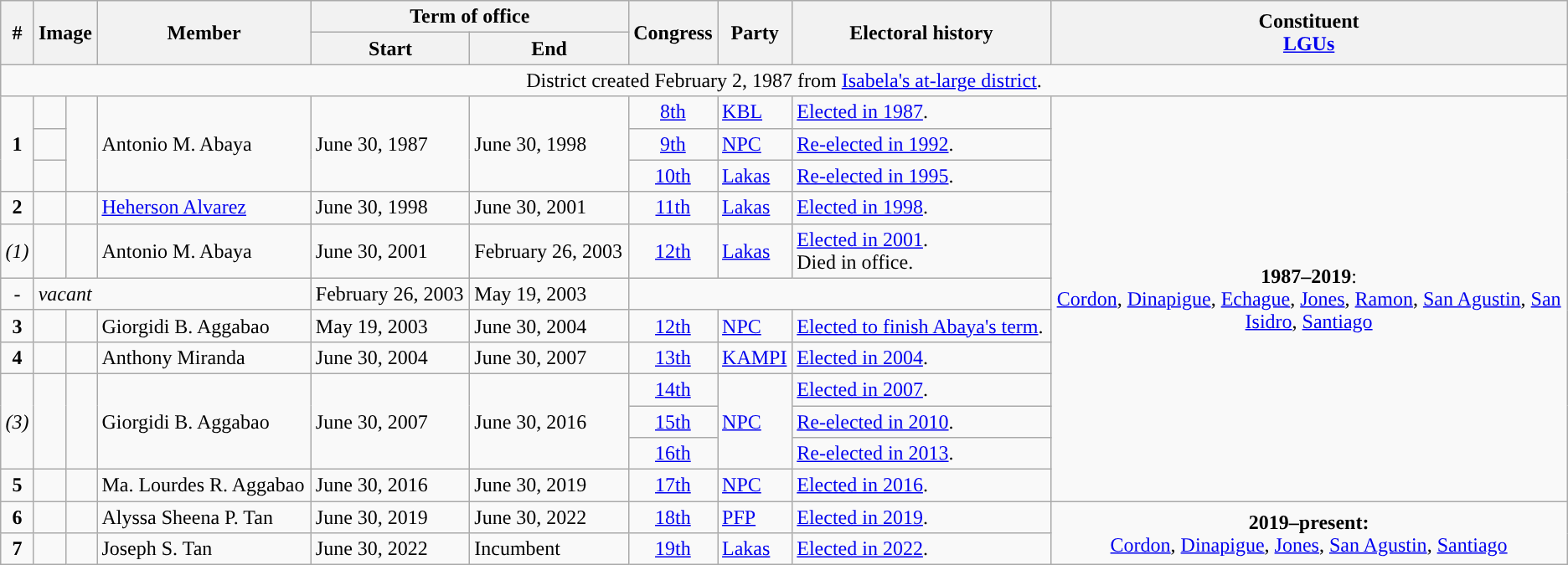<table class="wikitable">
<tr>
<th rowspan="2">#</th>
<th colspan="2" rowspan="2">Image</th>
<th rowspan="2">Member</th>
<th colspan="2">Term of office</th>
<th rowspan="2">Congress</th>
<th rowspan="2">Party</th>
<th rowspan="2">Electoral history</th>
<th rowspan="2" width="33%">Constituent<br><a href='#'>LGUs</a></th>
</tr>
<tr>
<th>Start</th>
<th>End</th>
</tr>
<tr>
<td colspan="10" style="text-align:center;">District created February 2, 1987 from <a href='#'>Isabela's at-large district</a>.</td>
</tr>
<tr>
<td rowspan="3" style="text-align:center;"><strong>1</strong></td>
<td style="color:inherit;background:"></td>
<td rowspan="3"></td>
<td rowspan="3">Antonio M. Abaya</td>
<td rowspan="3">June 30, 1987</td>
<td rowspan="3">June 30, 1998</td>
<td style="text-align:center;"><a href='#'>8th</a></td>
<td><a href='#'>KBL</a></td>
<td><a href='#'>Elected in 1987</a>.</td>
<td rowspan="12" align="center"><strong>1987–2019</strong>:<br><a href='#'>Cordon</a>, <a href='#'>Dinapigue</a>, <a href='#'>Echague</a>, <a href='#'>Jones</a>, <a href='#'>Ramon</a>, <a href='#'>San Agustin</a>, <a href='#'>San Isidro</a>, <a href='#'>Santiago</a></td>
</tr>
<tr>
<td style="color:inherit;background:"></td>
<td style="text-align:center;"><a href='#'>9th</a></td>
<td><a href='#'>NPC</a></td>
<td><a href='#'>Re-elected in 1992</a>.</td>
</tr>
<tr>
<td style="color:inherit;background:"></td>
<td style="text-align:center;"><a href='#'>10th</a></td>
<td><a href='#'>Lakas</a></td>
<td><a href='#'>Re-elected in 1995</a>.</td>
</tr>
<tr>
<td style="text-align:center;"><strong>2</strong></td>
<td style="color:inherit;background:"></td>
<td></td>
<td><a href='#'>Heherson Alvarez</a></td>
<td>June 30, 1998</td>
<td>June 30, 2001</td>
<td style="text-align:center;"><a href='#'>11th</a></td>
<td><a href='#'>Lakas</a></td>
<td><a href='#'>Elected in 1998</a>.</td>
</tr>
<tr>
<td style="text-align:center;"><em>(1)</em></td>
<td style="color:inherit;background:"></td>
<td></td>
<td>Antonio M. Abaya</td>
<td>June 30, 2001</td>
<td>February 26, 2003</td>
<td style="text-align:center;"><a href='#'>12th</a></td>
<td><a href='#'>Lakas</a></td>
<td><a href='#'>Elected in 2001</a>.<br>Died in office.</td>
</tr>
<tr>
<td style="text-align:center;">-</td>
<td colspan="3"><em>vacant</em></td>
<td>February 26, 2003</td>
<td>May 19, 2003</td>
<td colspan="3"></td>
</tr>
<tr>
<td style="text-align:center;"><strong>3</strong></td>
<td style="color:inherit;background:"></td>
<td></td>
<td>Giorgidi B. Aggabao</td>
<td>May 19, 2003</td>
<td>June 30, 2004</td>
<td style="text-align:center;"><a href='#'>12th</a></td>
<td><a href='#'>NPC</a></td>
<td><a href='#'>Elected to finish Abaya's term</a>.</td>
</tr>
<tr>
<td style="text-align:center;"><strong>4</strong></td>
<td style="color:inherit;background:"></td>
<td></td>
<td>Anthony Miranda</td>
<td>June 30, 2004</td>
<td>June 30, 2007</td>
<td style="text-align:center;"><a href='#'>13th</a></td>
<td><a href='#'>KAMPI</a></td>
<td><a href='#'>Elected in 2004</a>.</td>
</tr>
<tr>
<td rowspan="3" style="text-align:center;"><em>(3)</em></td>
<td rowspan="3" style="color:inherit;background:"></td>
<td rowspan="3"></td>
<td rowspan="3">Giorgidi B. Aggabao</td>
<td rowspan="3">June 30, 2007</td>
<td rowspan="3">June 30, 2016</td>
<td style="text-align:center;"><a href='#'>14th</a></td>
<td rowspan="3"><a href='#'>NPC</a></td>
<td><a href='#'>Elected in 2007</a>.</td>
</tr>
<tr>
<td style="text-align:center;"><a href='#'>15th</a></td>
<td><a href='#'>Re-elected in 2010</a>.</td>
</tr>
<tr>
<td style="text-align:center;"><a href='#'>16th</a></td>
<td><a href='#'>Re-elected in 2013</a>.</td>
</tr>
<tr>
<td style="text-align:center;"><strong>5</strong></td>
<td style="color:inherit;background:"></td>
<td></td>
<td>Ma. Lourdes R. Aggabao</td>
<td>June 30, 2016</td>
<td>June 30, 2019</td>
<td style="text-align:center;"><a href='#'>17th</a></td>
<td><a href='#'>NPC</a></td>
<td><a href='#'>Elected in 2016</a>.</td>
</tr>
<tr>
<td style="text-align:center;"><strong>6</strong></td>
<td style="color:inherit;background:"></td>
<td></td>
<td>Alyssa Sheena P. Tan</td>
<td>June 30, 2019</td>
<td>June 30, 2022</td>
<td style="text-align:center;"><a href='#'>18th</a></td>
<td><a href='#'>PFP</a></td>
<td><a href='#'>Elected in 2019</a>.</td>
<td rowspan="2" align="center"><strong>2019–present:</strong><br><a href='#'>Cordon</a>, <a href='#'>Dinapigue</a>, <a href='#'>Jones</a>, <a href='#'>San Agustin</a>, <a href='#'>Santiago</a></td>
</tr>
<tr>
<td style="text-align:center;"><strong>7</strong></td>
<td style="color:inherit;background:"></td>
<td></td>
<td>Joseph S. Tan</td>
<td>June 30, 2022</td>
<td>Incumbent</td>
<td style="text-align:center;"><a href='#'>19th</a></td>
<td><a href='#'>Lakas</a></td>
<td><a href='#'>Elected in 2022</a>.</td>
</tr>
</table>
